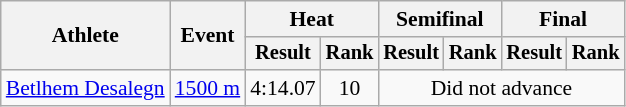<table class="wikitable" style="font-size:90%">
<tr>
<th rowspan="2">Athlete</th>
<th rowspan="2">Event</th>
<th colspan="2">Heat</th>
<th colspan="2">Semifinal</th>
<th colspan="2">Final</th>
</tr>
<tr style="font-size:95%">
<th scope="col">Result</th>
<th scope="col">Rank</th>
<th scope="col">Result</th>
<th scope="col">Rank</th>
<th scope="col">Result</th>
<th scope="col">Rank</th>
</tr>
<tr align=center>
<td align=left><a href='#'>Betlhem Desalegn</a></td>
<td align=left><a href='#'>1500 m</a></td>
<td>4:14.07</td>
<td>10</td>
<td colspan=4>Did not advance</td>
</tr>
</table>
